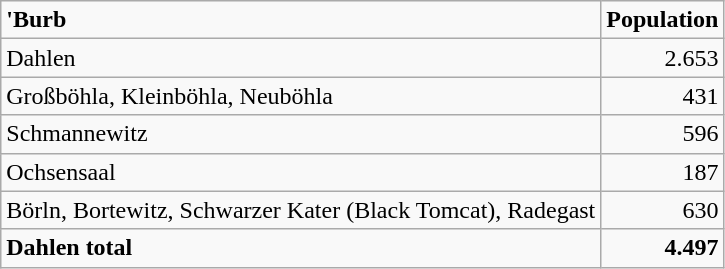<table class=wikitable>
<tr class="hintergrundfarbe5">
<td><strong>'Burb</strong></td>
<td><strong>Population</strong></td>
</tr>
<tr>
<td>Dahlen</td>
<td align=right>2.653</td>
</tr>
<tr>
<td>Großböhla, Kleinböhla, Neuböhla</td>
<td align=right>431</td>
</tr>
<tr>
<td>Schmannewitz</td>
<td align=right>596</td>
</tr>
<tr>
<td>Ochsensaal</td>
<td align=right>187</td>
</tr>
<tr>
<td>Börln, Bortewitz, Schwarzer Kater (Black Tomcat), Radegast</td>
<td align=right>630</td>
</tr>
<tr class="hintergrundfarbe5">
<td><strong>Dahlen total</strong></td>
<td align=right><strong>4.497</strong></td>
</tr>
</table>
